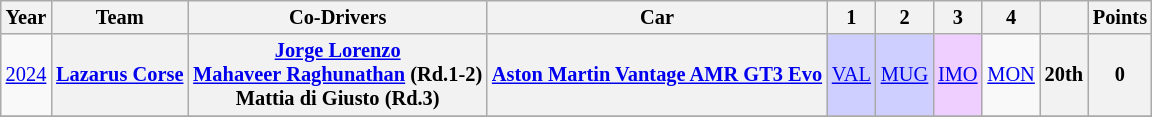<table class="wikitable" style="text-align:center; font-size:85%">
<tr>
<th>Year</th>
<th>Team</th>
<th>Co-Drivers</th>
<th>Car</th>
<th>1</th>
<th>2</th>
<th>3</th>
<th>4</th>
<th></th>
<th>Points</th>
</tr>
<tr>
<td><a href='#'>2024</a></td>
<th nowrap><a href='#'>Lazarus Corse</a></th>
<th nowrap> <a href='#'>Jorge Lorenzo</a><br> <a href='#'>Mahaveer Raghunathan</a> (Rd.1-2)<br> Mattia di Giusto (Rd.3)</th>
<th nowrap><a href='#'>Aston Martin Vantage AMR GT3 Evo</a></th>
<td style="background:#CFCFFF;"><a href='#'>VAL</a><br></td>
<td style="background:#CFCFFF;"><a href='#'>MUG</a><br></td>
<td style="background:#EFCFFF"><a href='#'>IMO</a><br></td>
<td><a href='#'>MON</a></td>
<th>20th</th>
<th>0</th>
</tr>
<tr>
</tr>
</table>
